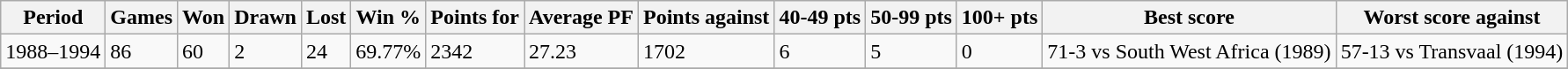<table class="wikitable">
<tr>
<th>Period</th>
<th>Games</th>
<th>Won</th>
<th>Drawn</th>
<th>Lost</th>
<th>Win %</th>
<th>Points for</th>
<th>Average PF</th>
<th>Points against</th>
<th>40-49 pts</th>
<th>50-99 pts</th>
<th>100+ pts</th>
<th>Best score</th>
<th>Worst score against</th>
</tr>
<tr>
<td>1988–1994</td>
<td>86</td>
<td>60</td>
<td>2</td>
<td>24</td>
<td>69.77%</td>
<td>2342</td>
<td>27.23</td>
<td>1702</td>
<td>6</td>
<td>5</td>
<td>0</td>
<td>71-3 vs South West Africa (1989)</td>
<td>57-13 vs Transvaal (1994)</td>
</tr>
<tr>
</tr>
</table>
